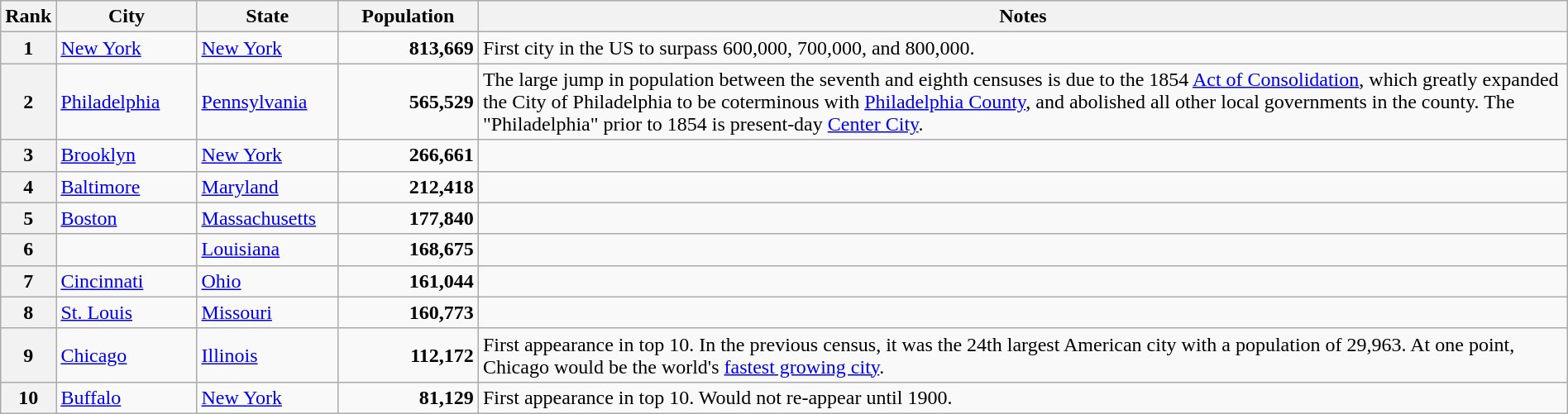<table class="wikitable plainrowheaders" style="width:100%">
<tr>
<th scope="col" style="width:3%;">Rank</th>
<th scope="col" style="width:9%;">City</th>
<th scope="col" style="width:9%;">State</th>
<th scope="col" style="width:9%;">Population</th>
<th scope="col" style="width:70%;">Notes</th>
</tr>
<tr>
<th scope="row">1</th>
<td><a href='#'>New York</a></td>
<td><a href='#'>New York</a></td>
<td align="right"><strong>813,669</strong></td>
<td>First city in the US to surpass 600,000, 700,000, and 800,000.</td>
</tr>
<tr>
<th scope="row">2</th>
<td><a href='#'>Philadelphia</a></td>
<td><a href='#'>Pennsylvania</a></td>
<td align="right"><strong>565,529</strong></td>
<td>The large jump in population between the seventh and eighth censuses is due to the 1854 <a href='#'>Act of Consolidation</a>, which greatly expanded the City of Philadelphia to be coterminous with <a href='#'>Philadelphia County</a>, and abolished all other local governments in the county. The "Philadelphia" prior to 1854 is present-day <a href='#'>Center City</a>.</td>
</tr>
<tr>
<th scope="row">3</th>
<td><a href='#'>Brooklyn</a></td>
<td><a href='#'>New York</a></td>
<td align="right"><strong>266,661</strong></td>
<td></td>
</tr>
<tr>
<th scope="row">4</th>
<td><a href='#'>Baltimore</a></td>
<td><a href='#'>Maryland</a></td>
<td align="right"><strong>212,418</strong></td>
<td></td>
</tr>
<tr>
<th scope="row">5</th>
<td><a href='#'>Boston</a></td>
<td><a href='#'>Massachusetts</a></td>
<td align="right"><strong>177,840</strong></td>
<td></td>
</tr>
<tr>
<th scope="row">6</th>
<td></td>
<td><a href='#'>Louisiana</a></td>
<td align="right"><strong>168,675</strong></td>
<td></td>
</tr>
<tr>
<th scope="row">7</th>
<td><a href='#'>Cincinnati</a></td>
<td><a href='#'>Ohio</a></td>
<td align="right"><strong>161,044</strong></td>
<td></td>
</tr>
<tr>
<th scope="row">8</th>
<td><a href='#'>St. Louis</a></td>
<td><a href='#'>Missouri</a></td>
<td align="right"><strong>160,773</strong></td>
<td></td>
</tr>
<tr>
<th scope="row">9</th>
<td><a href='#'>Chicago</a></td>
<td><a href='#'>Illinois</a></td>
<td align="right"><strong>112,172</strong></td>
<td>First appearance in top 10. In the previous census, it was the 24th largest American city with a population of 29,963. At one point, Chicago would be the world's <a href='#'>fastest growing city</a>.</td>
</tr>
<tr>
<th scope="row">10</th>
<td><a href='#'>Buffalo</a></td>
<td><a href='#'>New York</a></td>
<td align="right"><strong>81,129</strong></td>
<td>First appearance in top 10. Would not re-appear until 1900.</td>
</tr>
</table>
